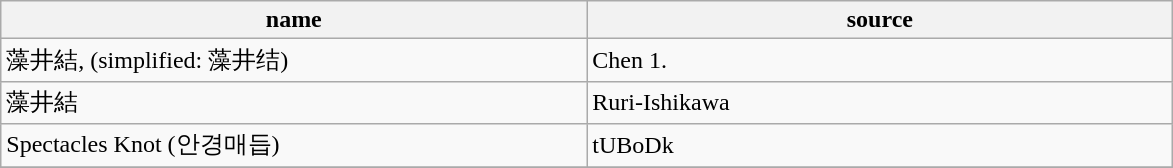<table class="wikitable">
<tr>
<th width=25%>name</th>
<th width=25%>source</th>
</tr>
<tr>
<td>藻井結, (simplified: 藻井结)</td>
<td>Chen 1.</td>
</tr>
<tr>
<td>藻井結</td>
<td>Ruri-Ishikawa</td>
</tr>
<tr>
<td>Spectacles Knot (안경매듭)</td>
<td>tUBoDk</td>
</tr>
<tr>
</tr>
</table>
